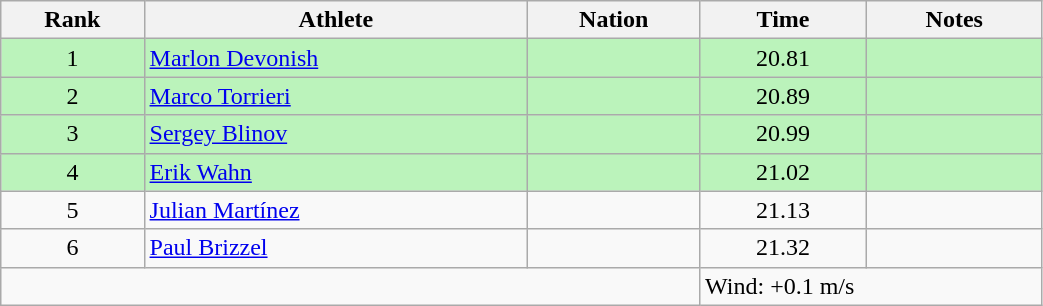<table class="wikitable sortable" style="text-align:center;width: 55%;">
<tr>
<th scope="col">Rank</th>
<th scope="col">Athlete</th>
<th scope="col">Nation</th>
<th scope="col">Time</th>
<th scope="col">Notes</th>
</tr>
<tr bgcolor=bbf3bb>
<td>1</td>
<td align=left><a href='#'>Marlon Devonish</a></td>
<td align=left></td>
<td>20.81</td>
<td></td>
</tr>
<tr bgcolor=bbf3bb>
<td>2</td>
<td align=left><a href='#'>Marco Torrieri</a></td>
<td align=left></td>
<td>20.89</td>
<td></td>
</tr>
<tr bgcolor=bbf3bb>
<td>3</td>
<td align=left><a href='#'>Sergey Blinov</a></td>
<td align=left></td>
<td>20.99</td>
<td></td>
</tr>
<tr bgcolor=bbf3bb>
<td>4</td>
<td align=left><a href='#'>Erik Wahn</a></td>
<td align=left></td>
<td>21.02</td>
<td></td>
</tr>
<tr>
<td>5</td>
<td align=left><a href='#'>Julian Martínez</a></td>
<td align=left></td>
<td>21.13</td>
<td></td>
</tr>
<tr>
<td>6</td>
<td align=left><a href='#'>Paul Brizzel</a></td>
<td align=left></td>
<td>21.32</td>
<td></td>
</tr>
<tr class="sortbottom">
<td colspan="3"></td>
<td colspan="2" style="text-align:left;">Wind: +0.1 m/s</td>
</tr>
</table>
